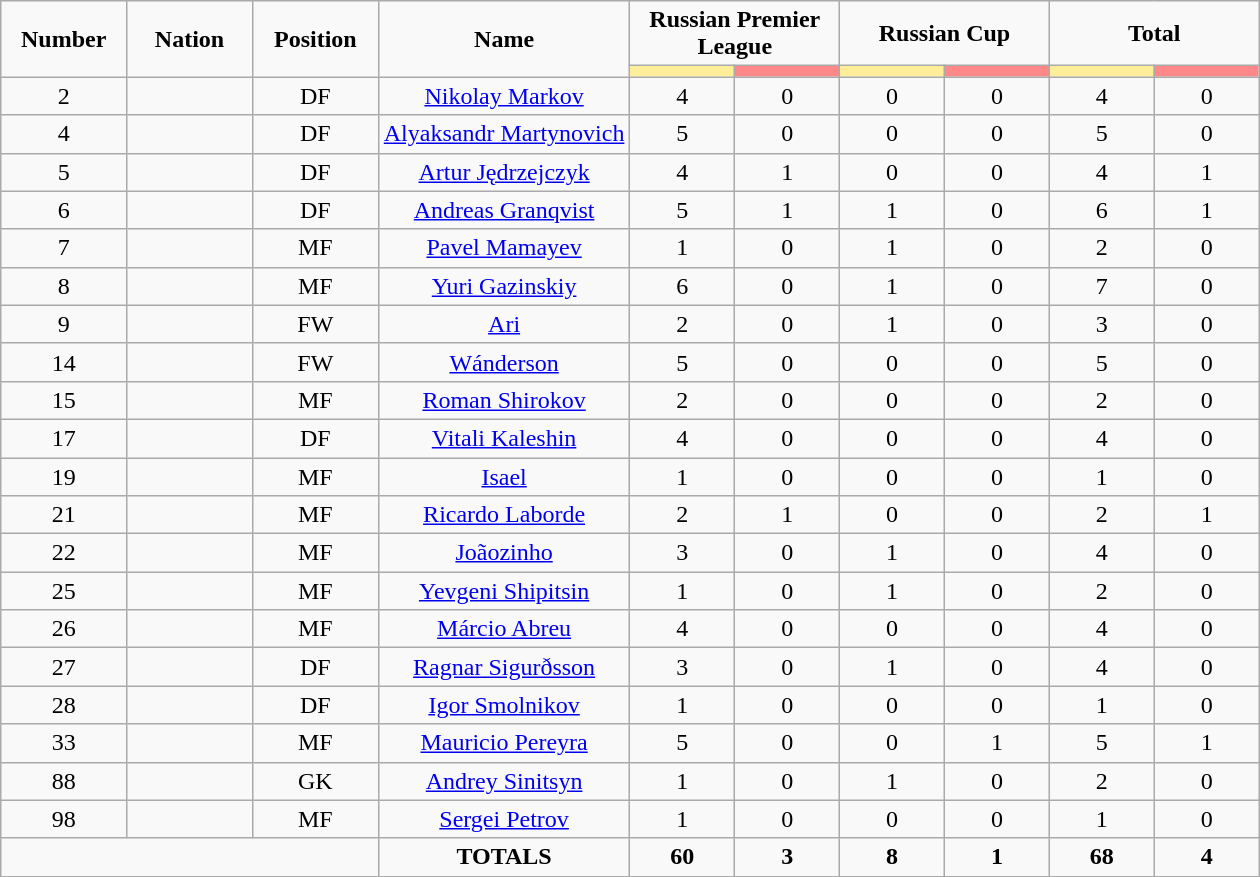<table class="wikitable" style="font-size: 100%; text-align: center;">
<tr>
<td rowspan=2 width="10%" align=center><strong>Number</strong></td>
<td rowspan=2 width="10%" align=center><strong>Nation</strong></td>
<td rowspan=2 width="10%" align=center><strong>Position</strong></td>
<td rowspan=2 width="20%" align=center><strong>Name</strong></td>
<td colspan=2 align=center><strong>Russian Premier League</strong></td>
<td colspan=2 align=center><strong>Russian Cup</strong></td>
<td colspan=2 align=center><strong>Total</strong></td>
</tr>
<tr>
<th width=60 style="background: #FFEE99"></th>
<th width=60 style="background: #FF8888"></th>
<th width=60 style="background: #FFEE99"></th>
<th width=60 style="background: #FF8888"></th>
<th width=60 style="background: #FFEE99"></th>
<th width=60 style="background: #FF8888"></th>
</tr>
<tr>
<td>2</td>
<td></td>
<td>DF</td>
<td><a href='#'>Nikolay Markov</a></td>
<td>4</td>
<td>0</td>
<td>0</td>
<td>0</td>
<td>4</td>
<td>0</td>
</tr>
<tr>
<td>4</td>
<td></td>
<td>DF</td>
<td><a href='#'>Alyaksandr Martynovich</a></td>
<td>5</td>
<td>0</td>
<td>0</td>
<td>0</td>
<td>5</td>
<td>0</td>
</tr>
<tr>
<td>5</td>
<td></td>
<td>DF</td>
<td><a href='#'>Artur Jędrzejczyk</a></td>
<td>4</td>
<td>1</td>
<td>0</td>
<td>0</td>
<td>4</td>
<td>1</td>
</tr>
<tr>
<td>6</td>
<td></td>
<td>DF</td>
<td><a href='#'>Andreas Granqvist</a></td>
<td>5</td>
<td>1</td>
<td>1</td>
<td>0</td>
<td>6</td>
<td>1</td>
</tr>
<tr>
<td>7</td>
<td></td>
<td>MF</td>
<td><a href='#'>Pavel Mamayev</a></td>
<td>1</td>
<td>0</td>
<td>1</td>
<td>0</td>
<td>2</td>
<td>0</td>
</tr>
<tr>
<td>8</td>
<td></td>
<td>MF</td>
<td><a href='#'>Yuri Gazinskiy</a></td>
<td>6</td>
<td>0</td>
<td>1</td>
<td>0</td>
<td>7</td>
<td>0</td>
</tr>
<tr>
<td>9</td>
<td></td>
<td>FW</td>
<td><a href='#'>Ari</a></td>
<td>2</td>
<td>0</td>
<td>1</td>
<td>0</td>
<td>3</td>
<td>0</td>
</tr>
<tr>
<td>14</td>
<td></td>
<td>FW</td>
<td><a href='#'>Wánderson</a></td>
<td>5</td>
<td>0</td>
<td>0</td>
<td>0</td>
<td>5</td>
<td>0</td>
</tr>
<tr>
<td>15</td>
<td></td>
<td>MF</td>
<td><a href='#'>Roman Shirokov</a></td>
<td>2</td>
<td>0</td>
<td>0</td>
<td>0</td>
<td>2</td>
<td>0</td>
</tr>
<tr>
<td>17</td>
<td></td>
<td>DF</td>
<td><a href='#'>Vitali Kaleshin</a></td>
<td>4</td>
<td>0</td>
<td>0</td>
<td>0</td>
<td>4</td>
<td>0</td>
</tr>
<tr>
<td>19</td>
<td></td>
<td>MF</td>
<td><a href='#'>Isael</a></td>
<td>1</td>
<td>0</td>
<td>0</td>
<td>0</td>
<td>1</td>
<td>0</td>
</tr>
<tr>
<td>21</td>
<td></td>
<td>MF</td>
<td><a href='#'>Ricardo Laborde</a></td>
<td>2</td>
<td>1</td>
<td>0</td>
<td>0</td>
<td>2</td>
<td>1</td>
</tr>
<tr>
<td>22</td>
<td></td>
<td>MF</td>
<td><a href='#'>Joãozinho</a></td>
<td>3</td>
<td>0</td>
<td>1</td>
<td>0</td>
<td>4</td>
<td>0</td>
</tr>
<tr>
<td>25</td>
<td></td>
<td>MF</td>
<td><a href='#'>Yevgeni Shipitsin</a></td>
<td>1</td>
<td>0</td>
<td>1</td>
<td>0</td>
<td>2</td>
<td>0</td>
</tr>
<tr>
<td>26</td>
<td></td>
<td>MF</td>
<td><a href='#'>Márcio Abreu</a></td>
<td>4</td>
<td>0</td>
<td>0</td>
<td>0</td>
<td>4</td>
<td>0</td>
</tr>
<tr>
<td>27</td>
<td></td>
<td>DF</td>
<td><a href='#'>Ragnar Sigurðsson</a></td>
<td>3</td>
<td>0</td>
<td>1</td>
<td>0</td>
<td>4</td>
<td>0</td>
</tr>
<tr>
<td>28</td>
<td></td>
<td>DF</td>
<td><a href='#'>Igor Smolnikov</a></td>
<td>1</td>
<td>0</td>
<td>0</td>
<td>0</td>
<td>1</td>
<td>0</td>
</tr>
<tr>
<td>33</td>
<td></td>
<td>MF</td>
<td><a href='#'>Mauricio Pereyra</a></td>
<td>5</td>
<td>0</td>
<td>0</td>
<td>1</td>
<td>5</td>
<td>1</td>
</tr>
<tr>
<td>88</td>
<td></td>
<td>GK</td>
<td><a href='#'>Andrey Sinitsyn</a></td>
<td>1</td>
<td>0</td>
<td>1</td>
<td>0</td>
<td>2</td>
<td>0</td>
</tr>
<tr>
<td>98</td>
<td></td>
<td>MF</td>
<td><a href='#'>Sergei Petrov</a></td>
<td>1</td>
<td>0</td>
<td>0</td>
<td>0</td>
<td>1</td>
<td>0</td>
</tr>
<tr>
<td colspan=3></td>
<td><strong>TOTALS</strong></td>
<td><strong>60</strong></td>
<td><strong>3</strong></td>
<td><strong>8</strong></td>
<td><strong>1</strong></td>
<td><strong>68</strong></td>
<td><strong>4</strong></td>
</tr>
</table>
